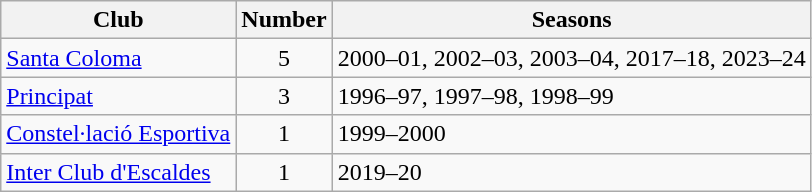<table class="wikitable sortable">
<tr>
<th>Club</th>
<th>Number</th>
<th>Seasons</th>
</tr>
<tr>
<td><a href='#'>Santa Coloma</a></td>
<td style="text-align:center">5</td>
<td>2000–01, 2002–03, 2003–04, 2017–18, 2023–24</td>
</tr>
<tr>
<td><a href='#'>Principat</a></td>
<td style="text-align:center">3</td>
<td>1996–97, 1997–98, 1998–99</td>
</tr>
<tr>
<td><a href='#'>Constel·lació Esportiva</a></td>
<td style="text-align:center">1</td>
<td>1999–2000</td>
</tr>
<tr>
<td><a href='#'>Inter Club d'Escaldes</a></td>
<td style="text-align:center">1</td>
<td>2019–20</td>
</tr>
</table>
